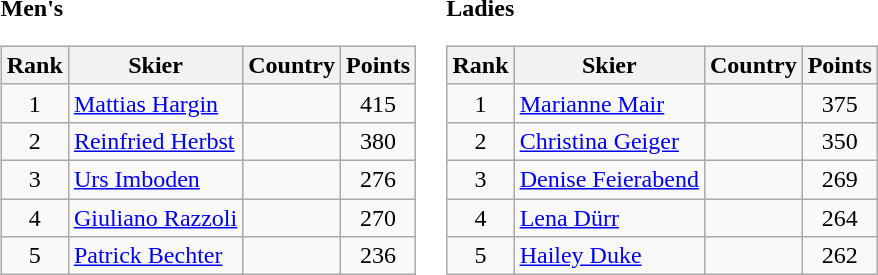<table>
<tr>
<td><br><strong>Men's</strong><table class="wikitable">
<tr class="backgroundcolor5">
<th>Rank</th>
<th>Skier</th>
<th>Country</th>
<th>Points</th>
</tr>
<tr>
<td align="center">1</td>
<td><a href='#'>Mattias Hargin</a></td>
<td></td>
<td align="center">415</td>
</tr>
<tr>
<td align="center">2</td>
<td><a href='#'>Reinfried Herbst</a></td>
<td></td>
<td align="center">380</td>
</tr>
<tr>
<td align="center">3</td>
<td><a href='#'>Urs Imboden</a></td>
<td></td>
<td align="center">276</td>
</tr>
<tr>
<td align="center">4</td>
<td><a href='#'>Giuliano Razzoli</a></td>
<td></td>
<td align="center">270</td>
</tr>
<tr>
<td align="center">5</td>
<td><a href='#'>Patrick Bechter</a></td>
<td></td>
<td align="center">236</td>
</tr>
</table>
</td>
<td valign="top"><br><strong>Ladies</strong><table class="wikitable">
<tr class="backgroundcolor5">
<th>Rank</th>
<th>Skier</th>
<th>Country</th>
<th>Points</th>
</tr>
<tr>
<td align="center">1</td>
<td><a href='#'>Marianne Mair</a></td>
<td></td>
<td align="center">375</td>
</tr>
<tr>
<td align="center">2</td>
<td><a href='#'>Christina Geiger</a></td>
<td></td>
<td align="center">350</td>
</tr>
<tr>
<td align="center">3</td>
<td><a href='#'>Denise Feierabend</a></td>
<td></td>
<td align="center">269</td>
</tr>
<tr>
<td align="center">4</td>
<td><a href='#'>Lena Dürr</a></td>
<td></td>
<td align="center">264</td>
</tr>
<tr>
<td align="center">5</td>
<td><a href='#'>Hailey Duke</a></td>
<td></td>
<td align="center">262</td>
</tr>
</table>
</td>
</tr>
</table>
